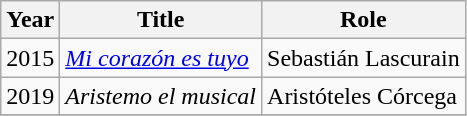<table class="wikitable sortable">
<tr>
<th>Year</th>
<th>Title</th>
<th>Role</th>
</tr>
<tr>
<td>2015</td>
<td><em><a href='#'>Mi corazón es tuyo</a></em></td>
<td>Sebastián Lascurain</td>
</tr>
<tr>
<td>2019</td>
<td><em>Aristemo el musical</em></td>
<td>Aristóteles Córcega</td>
</tr>
<tr>
</tr>
</table>
